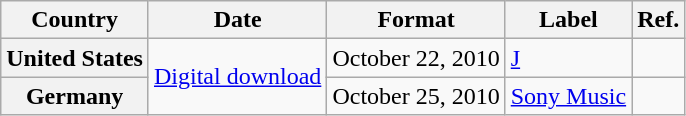<table class="wikitable plainrowheaders">
<tr>
<th scope="col">Country</th>
<th scope="col">Date</th>
<th scope="col">Format</th>
<th scope="col">Label</th>
<th scope="col">Ref.</th>
</tr>
<tr>
<th scope="row">United States</th>
<td rowspan="2"><a href='#'>Digital download</a></td>
<td>October 22, 2010</td>
<td><a href='#'>J</a></td>
<td></td>
</tr>
<tr>
<th scope="row">Germany</th>
<td>October 25, 2010</td>
<td><a href='#'>Sony Music</a></td>
<td></td>
</tr>
</table>
